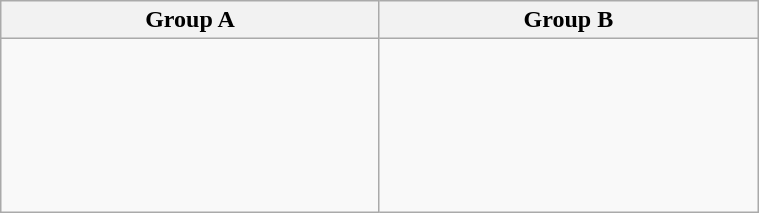<table class="wikitable" width=40%>
<tr>
<th width=25%>Group A</th>
<th width=25%>Group B</th>
</tr>
<tr>
<td><br><br>
<br>
<br>
<br>
<br>
</td>
<td><br><br>
<br>
<br>
<br>
<br>
</td>
</tr>
</table>
